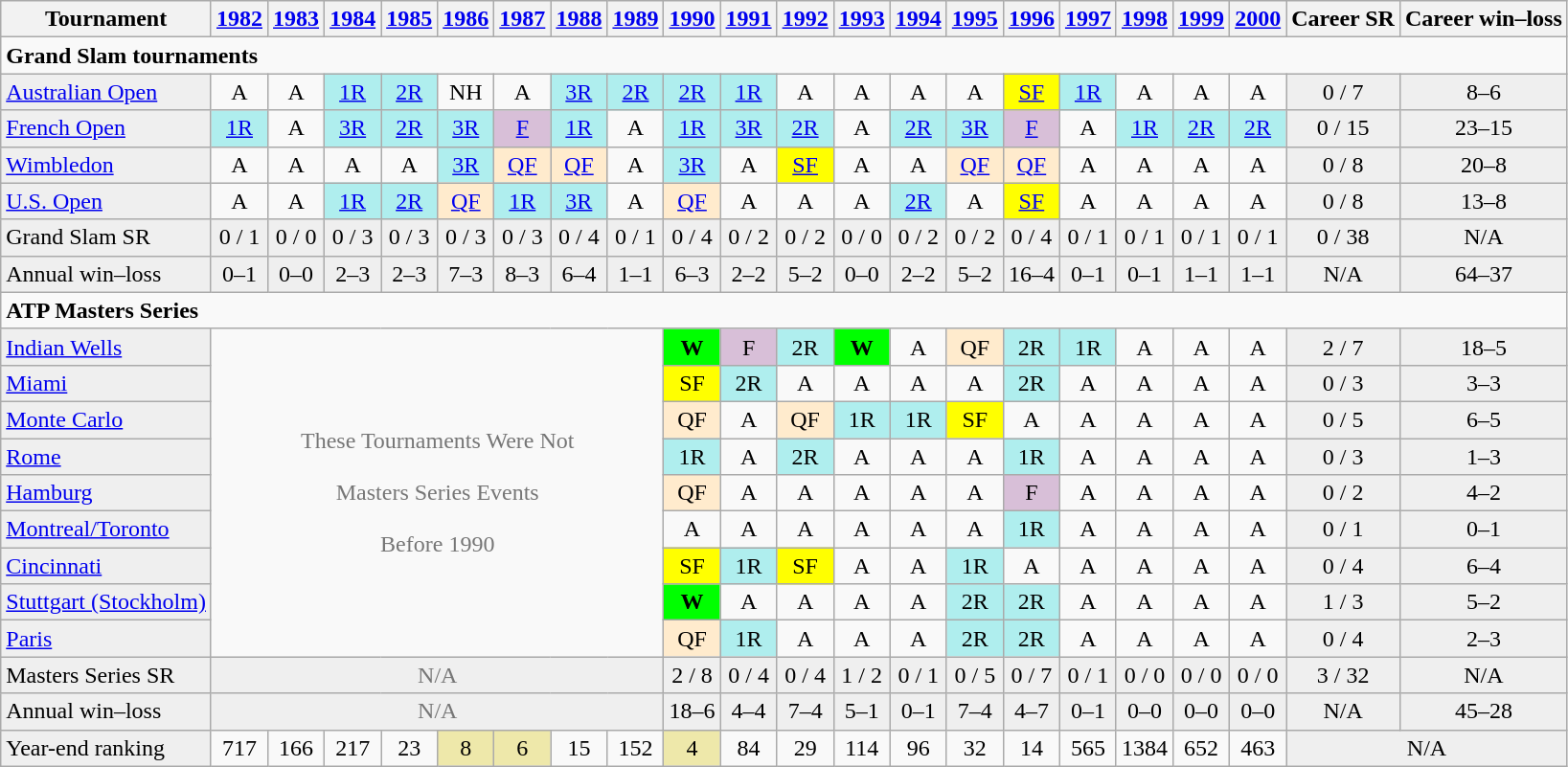<table class="wikitable">
<tr>
<th>Tournament</th>
<th><a href='#'>1982</a></th>
<th><a href='#'>1983</a></th>
<th><a href='#'>1984</a></th>
<th><a href='#'>1985</a></th>
<th><a href='#'>1986</a></th>
<th><a href='#'>1987</a></th>
<th><a href='#'>1988</a></th>
<th><a href='#'>1989</a></th>
<th><a href='#'>1990</a></th>
<th><a href='#'>1991</a></th>
<th><a href='#'>1992</a></th>
<th><a href='#'>1993</a></th>
<th><a href='#'>1994</a></th>
<th><a href='#'>1995</a></th>
<th><a href='#'>1996</a></th>
<th><a href='#'>1997</a></th>
<th><a href='#'>1998</a></th>
<th><a href='#'>1999</a></th>
<th><a href='#'>2000</a></th>
<th>Career SR</th>
<th>Career win–loss</th>
</tr>
<tr>
<td colspan="22"><strong>Grand Slam tournaments</strong></td>
</tr>
<tr>
<td bgcolor="#efefef"><a href='#'>Australian Open</a></td>
<td align="center">A</td>
<td align="center">A</td>
<td align="center" style="background:#afeeee;"><a href='#'>1R</a></td>
<td align="center" style="background:#afeeee;"><a href='#'>2R</a></td>
<td align="center">NH</td>
<td align="center">A</td>
<td align="center" style="background:#afeeee;"><a href='#'>3R</a></td>
<td align="center" style="background:#afeeee;"><a href='#'>2R</a></td>
<td align="center" style="background:#afeeee;"><a href='#'>2R</a></td>
<td align="center" style="background:#afeeee;"><a href='#'>1R</a></td>
<td align="center">A</td>
<td align="center">A</td>
<td align="center">A</td>
<td align="center">A</td>
<td align="center" style="background:yellow;"><a href='#'>SF</a></td>
<td align="center" style="background:#afeeee;"><a href='#'>1R</a></td>
<td align="center">A</td>
<td align="center">A</td>
<td align="center">A</td>
<td align="center" style="background:#EFEFEF;">0 / 7</td>
<td align="center" style="background:#EFEFEF;">8–6</td>
</tr>
<tr>
<td bgcolor="#efefef"><a href='#'>French Open</a></td>
<td align="center" style="background:#afeeee;"><a href='#'>1R</a></td>
<td align="center">A</td>
<td align="center" style="background:#afeeee;"><a href='#'>3R</a></td>
<td align="center" style="background:#afeeee;"><a href='#'>2R</a></td>
<td align="center" style="background:#afeeee;"><a href='#'>3R</a></td>
<td align="center" style="background:#D8BFD8;"><a href='#'>F</a></td>
<td align="center" style="background:#afeeee;"><a href='#'>1R</a></td>
<td align="center">A</td>
<td align="center" style="background:#afeeee;"><a href='#'>1R</a></td>
<td align="center" style="background:#afeeee;"><a href='#'>3R</a></td>
<td align="center" style="background:#afeeee;"><a href='#'>2R</a></td>
<td align="center">A</td>
<td align="center" style="background:#afeeee;"><a href='#'>2R</a></td>
<td align="center" style="background:#afeeee;"><a href='#'>3R</a></td>
<td align="center" style="background:#D8BFD8;"><a href='#'>F</a></td>
<td align="center">A</td>
<td align="center" style="background:#afeeee;"><a href='#'>1R</a></td>
<td align="center" style="background:#afeeee;"><a href='#'>2R</a></td>
<td align="center" style="background:#afeeee;"><a href='#'>2R</a></td>
<td align="center" style="background:#EFEFEF;">0 / 15</td>
<td align="center" style="background:#EFEFEF;">23–15</td>
</tr>
<tr>
<td bgcolor="#efefef"><a href='#'>Wimbledon</a></td>
<td align="center">A</td>
<td align="center">A</td>
<td align="center">A</td>
<td align="center">A</td>
<td align="center" style="background:#afeeee;"><a href='#'>3R</a></td>
<td align="center" style="background:#ffebcd;"><a href='#'>QF</a></td>
<td align="center" style="background:#ffebcd;"><a href='#'>QF</a></td>
<td align="center">A</td>
<td align="center" style="background:#afeeee;"><a href='#'>3R</a></td>
<td align="center">A</td>
<td align="center" style="background:yellow;"><a href='#'>SF</a></td>
<td align="center">A</td>
<td align="center">A</td>
<td align="center" style="background:#ffebcd;"><a href='#'>QF</a></td>
<td align="center" style="background:#ffebcd;"><a href='#'>QF</a></td>
<td align="center">A</td>
<td align="center">A</td>
<td align="center">A</td>
<td align="center">A</td>
<td align="center" style="background:#EFEFEF;">0 / 8</td>
<td align="center" style="background:#EFEFEF;">20–8</td>
</tr>
<tr>
<td bgcolor="#efefef"><a href='#'>U.S. Open</a></td>
<td align="center">A</td>
<td align="center">A</td>
<td align="center" style="background:#afeeee;"><a href='#'>1R</a></td>
<td align="center" style="background:#afeeee;"><a href='#'>2R</a></td>
<td align="center" style="background:#ffebcd;"><a href='#'>QF</a></td>
<td align="center" style="background:#afeeee;"><a href='#'>1R</a></td>
<td align="center" style="background:#afeeee;"><a href='#'>3R</a></td>
<td align="center">A</td>
<td align="center" style="background:#ffebcd;"><a href='#'>QF</a></td>
<td align="center">A</td>
<td align="center">A</td>
<td align="center">A</td>
<td align="center" style="background:#afeeee;"><a href='#'>2R</a></td>
<td align="center">A</td>
<td align="center" style="background:yellow;"><a href='#'>SF</a></td>
<td align="center">A</td>
<td align="center">A</td>
<td align="center">A</td>
<td align="center">A</td>
<td align="center" style="background:#EFEFEF;">0 / 8</td>
<td align="center" style="background:#EFEFEF;">13–8</td>
</tr>
<tr bgcolor="#efefef">
<td>Grand Slam SR</td>
<td align="center">0 / 1</td>
<td align="center">0 / 0</td>
<td align="center">0 / 3</td>
<td align="center">0 / 3</td>
<td align="center">0 / 3</td>
<td align="center">0 / 3</td>
<td align="center">0 / 4</td>
<td align="center">0 / 1</td>
<td align="center">0 / 4</td>
<td align="center">0 / 2</td>
<td align="center">0 / 2</td>
<td align="center">0 / 0</td>
<td align="center">0 / 2</td>
<td align="center">0 / 2</td>
<td align="center">0 / 4</td>
<td align="center">0 / 1</td>
<td align="center">0 / 1</td>
<td align="center">0 / 1</td>
<td align="center">0 / 1</td>
<td align="center">0 / 38</td>
<td align="center" style="background:#EFEFEF;">N/A</td>
</tr>
<tr>
<td style="background:#EFEFEF;">Annual win–loss</td>
<td align="center" style="background:#EFEFEF;">0–1</td>
<td align="center" style="background:#EFEFEF;">0–0</td>
<td align="center" style="background:#EFEFEF;">2–3</td>
<td align="center" style="background:#EFEFEF;">2–3</td>
<td align="center" style="background:#EFEFEF;">7–3</td>
<td align="center" style="background:#EFEFEF;">8–3</td>
<td align="center" style="background:#EFEFEF;">6–4</td>
<td align="center" style="background:#EFEFEF;">1–1</td>
<td align="center" style="background:#EFEFEF;">6–3</td>
<td align="center" style="background:#EFEFEF;">2–2</td>
<td align="center" style="background:#EFEFEF;">5–2</td>
<td align="center" style="background:#EFEFEF;">0–0</td>
<td align="center" style="background:#EFEFEF;">2–2</td>
<td align="center" style="background:#EFEFEF;">5–2</td>
<td align="center" style="background:#EFEFEF;">16–4</td>
<td align="center" style="background:#EFEFEF;">0–1</td>
<td align="center" style="background:#EFEFEF;">0–1</td>
<td align="center" style="background:#EFEFEF;">1–1</td>
<td align="center" style="background:#EFEFEF;">1–1</td>
<td align="center" style="background:#EFEFEF;">N/A</td>
<td align="center" style="background:#EFEFEF;">64–37</td>
</tr>
<tr>
<td colspan="22"><strong>ATP Masters Series</strong></td>
</tr>
<tr>
<td bgcolor="#efefef"><a href='#'>Indian Wells</a></td>
<td align="center" colspan="8" rowspan="9" style="color:#767676;">These Tournaments Were Not<br><br>Masters Series Events<br><br>Before 1990</td>
<td align="center" style="background:#00ff00;"><strong>W</strong></td>
<td align="center" style="background:#D8BFD8;">F</td>
<td align="center" style="background:#afeeee;">2R</td>
<td align="center" style="background:#00ff00;"><strong>W</strong></td>
<td align="center">A</td>
<td align="center" style="background:#ffebcd;">QF</td>
<td align="center" style="background:#afeeee;">2R</td>
<td align="center" style="background:#afeeee;">1R</td>
<td align="center">A</td>
<td align="center">A</td>
<td align="center">A</td>
<td align="center" style="background:#EFEFEF;">2 / 7</td>
<td align="center" style="background:#EFEFEF;">18–5</td>
</tr>
<tr>
<td bgcolor="#efefef"><a href='#'>Miami</a></td>
<td align="center" style="background:yellow;">SF</td>
<td align="center" style="background:#afeeee;">2R</td>
<td align="center">A</td>
<td align="center">A</td>
<td align="center">A</td>
<td align="center">A</td>
<td align="center" style="background:#afeeee;">2R</td>
<td align="center">A</td>
<td align="center">A</td>
<td align="center">A</td>
<td align="center">A</td>
<td align="center" style="background:#EFEFEF;">0 / 3</td>
<td align="center" style="background:#EFEFEF;">3–3</td>
</tr>
<tr>
<td bgcolor="#efefef"><a href='#'>Monte Carlo</a></td>
<td align="center" style="background:#ffebcd;">QF</td>
<td align="center">A</td>
<td align="center" style="background:#ffebcd;">QF</td>
<td align="center" style="background:#afeeee;">1R</td>
<td align="center" style="background:#afeeee;">1R</td>
<td align="center" style="background:yellow;">SF</td>
<td align="center">A</td>
<td align="center">A</td>
<td align="center">A</td>
<td align="center">A</td>
<td align="center">A</td>
<td align="center" style="background:#EFEFEF;">0 / 5</td>
<td align="center" style="background:#EFEFEF;">6–5</td>
</tr>
<tr>
<td bgcolor="#efefef"><a href='#'>Rome</a></td>
<td align="center" style="background:#afeeee;">1R</td>
<td align="center">A</td>
<td align="center" style="background:#afeeee;">2R</td>
<td align="center">A</td>
<td align="center">A</td>
<td align="center">A</td>
<td align="center" style="background:#afeeee;">1R</td>
<td align="center">A</td>
<td align="center">A</td>
<td align="center">A</td>
<td align="center">A</td>
<td align="center" style="background:#EFEFEF;">0 / 3</td>
<td align="center" style="background:#EFEFEF;">1–3</td>
</tr>
<tr>
<td bgcolor="#efefef"><a href='#'>Hamburg</a></td>
<td align="center" style="background:#ffebcd;">QF</td>
<td align="center">A</td>
<td align="center">A</td>
<td align="center">A</td>
<td align="center">A</td>
<td align="center">A</td>
<td align="center" style="background:#D8BFD8;">F</td>
<td align="center">A</td>
<td align="center">A</td>
<td align="center">A</td>
<td align="center">A</td>
<td align="center" style="background:#EFEFEF;">0 / 2</td>
<td align="center" style="background:#EFEFEF;">4–2</td>
</tr>
<tr>
<td bgcolor="#efefef"><a href='#'>Montreal/Toronto</a></td>
<td align="center">A</td>
<td align="center">A</td>
<td align="center">A</td>
<td align="center">A</td>
<td align="center">A</td>
<td align="center">A</td>
<td align="center" style="background:#afeeee;">1R</td>
<td align="center">A</td>
<td align="center">A</td>
<td align="center">A</td>
<td align="center">A</td>
<td align="center" style="background:#EFEFEF;">0 / 1</td>
<td align="center" style="background:#EFEFEF;">0–1</td>
</tr>
<tr>
<td bgcolor="#efefef"><a href='#'>Cincinnati</a></td>
<td align="center" style="background:yellow;">SF</td>
<td align="center" style="background:#afeeee;">1R</td>
<td align="center" style="background:yellow;">SF</td>
<td align="center">A</td>
<td align="center">A</td>
<td align="center" style="background:#afeeee;">1R</td>
<td align="center">A</td>
<td align="center">A</td>
<td align="center">A</td>
<td align="center">A</td>
<td align="center">A</td>
<td align="center" style="background:#EFEFEF;">0 / 4</td>
<td align="center" style="background:#EFEFEF;">6–4</td>
</tr>
<tr>
<td bgcolor="#efefef"><a href='#'>Stuttgart (Stockholm)</a></td>
<td align="center" style="background:#00ff00;"><strong>W</strong></td>
<td align="center">A</td>
<td align="center">A</td>
<td align="center">A</td>
<td align="center">A</td>
<td align="center" style="background:#afeeee;">2R</td>
<td align="center" style="background:#afeeee;">2R</td>
<td align="center">A</td>
<td align="center">A</td>
<td align="center">A</td>
<td align="center">A</td>
<td align="center" style="background:#EFEFEF;">1 / 3</td>
<td align="center" style="background:#EFEFEF;">5–2</td>
</tr>
<tr>
<td bgcolor="#efefef"><a href='#'>Paris</a></td>
<td align="center" style="background:#ffebcd;">QF</td>
<td align="center" style="background:#afeeee;">1R</td>
<td align="center">A</td>
<td align="center">A</td>
<td align="center">A</td>
<td align="center" style="background:#afeeee;">2R</td>
<td align="center" style="background:#afeeee;">2R</td>
<td align="center">A</td>
<td align="center">A</td>
<td align="center">A</td>
<td align="center">A</td>
<td align="center" style="background:#EFEFEF;">0 / 4</td>
<td align="center" style="background:#EFEFEF;">2–3</td>
</tr>
<tr bgcolor="#efefef">
<td>Masters Series SR</td>
<td align="center" colspan="8" style="color:#767676;">N/A</td>
<td align="center">2 / 8</td>
<td align="center">0 / 4</td>
<td align="center">0 / 4</td>
<td align="center">1 / 2</td>
<td align="center">0 / 1</td>
<td align="center">0 / 5</td>
<td align="center">0 / 7</td>
<td align="center">0 / 1</td>
<td align="center">0 / 0</td>
<td align="center">0 / 0</td>
<td align="center">0 / 0</td>
<td align="center">3 / 32</td>
<td align="center" style="background:#EFEFEF;">N/A</td>
</tr>
<tr bgcolor="#efefef">
<td style="background:#EFEFEF;">Annual win–loss</td>
<td align="center" colspan="8" style="color:#767676;">N/A</td>
<td align="center" style="background:#EFEFEF;">18–6</td>
<td align="center" style="background:#EFEFEF;">4–4</td>
<td align="center" style="background:#EFEFEF;">7–4</td>
<td align="center" style="background:#EFEFEF;">5–1</td>
<td align="center" style="background:#EFEFEF;">0–1</td>
<td align="center" style="background:#EFEFEF;">7–4</td>
<td align="center" style="background:#EFEFEF;">4–7</td>
<td align="center" style="background:#EFEFEF;">0–1</td>
<td align="center" style="background:#EFEFEF;">0–0</td>
<td align="center" style="background:#EFEFEF;">0–0</td>
<td align="center" style="background:#EFEFEF;">0–0</td>
<td align="center" style="background:#EFEFEF;">N/A</td>
<td align="center" style="background:#EFEFEF;">45–28</td>
</tr>
<tr>
<td style="background:#EFEFEF;">Year-end ranking</td>
<td align="center">717</td>
<td align="center">166</td>
<td align="center">217</td>
<td align="center">23</td>
<td align="center" style="background:#EEE8AA;">8</td>
<td align="center" style="background:#EEE8AA;">6</td>
<td align="center">15</td>
<td align="center">152</td>
<td align="center" style="background:#EEE8AA;">4</td>
<td align="center">84</td>
<td align="center">29</td>
<td align="center">114</td>
<td align="center">96</td>
<td align="center">32</td>
<td align="center">14</td>
<td align="center">565</td>
<td align="center">1384</td>
<td align="center">652</td>
<td align="center">463</td>
<td colspan=2 align="center" style="background:#EFEFEF;">N/A</td>
</tr>
</table>
